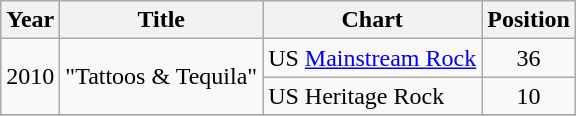<table class="wikitable">
<tr>
<th>Year</th>
<th>Title</th>
<th>Chart</th>
<th>Position</th>
</tr>
<tr>
<td align="center" rowspan="2">2010</td>
<td rowspan="2">"Tattoos & Tequila"</td>
<td>US <a href='#'>Mainstream Rock</a></td>
<td align="center">36</td>
</tr>
<tr>
<td>US Heritage Rock</td>
<td align="center">10</td>
</tr>
<tr>
</tr>
</table>
